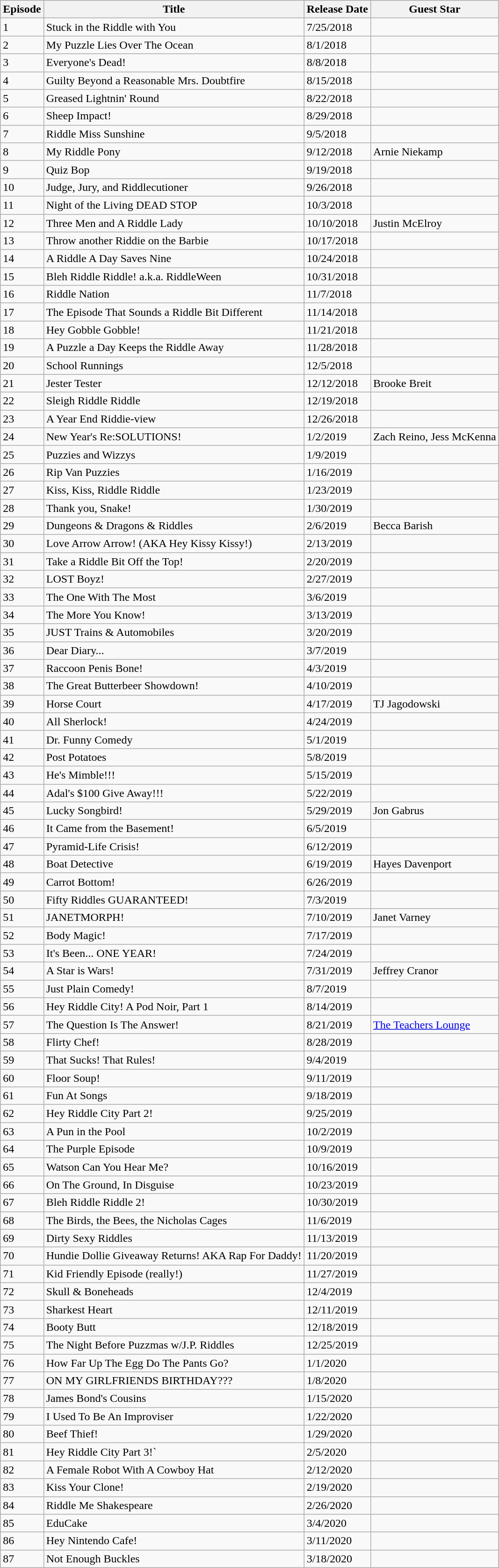<table class="wikitable">
<tr>
<th>Episode</th>
<th>Title</th>
<th>Release Date</th>
<th>Guest Star</th>
</tr>
<tr>
<td>1</td>
<td>Stuck in the Riddle with You</td>
<td>7/25/2018</td>
<td></td>
</tr>
<tr>
<td>2</td>
<td>My Puzzle Lies Over The Ocean</td>
<td>8/1/2018</td>
<td></td>
</tr>
<tr>
<td>3</td>
<td>Everyone's Dead!</td>
<td>8/8/2018</td>
<td></td>
</tr>
<tr>
<td>4</td>
<td>Guilty Beyond a Reasonable Mrs. Doubtfire</td>
<td>8/15/2018</td>
<td></td>
</tr>
<tr>
<td>5</td>
<td>Greased Lightnin' Round</td>
<td>8/22/2018</td>
<td></td>
</tr>
<tr>
<td>6</td>
<td>Sheep Impact!</td>
<td>8/29/2018</td>
<td></td>
</tr>
<tr>
<td>7</td>
<td>Riddle Miss Sunshine</td>
<td>9/5/2018</td>
<td></td>
</tr>
<tr>
<td>8</td>
<td>My Riddle Pony</td>
<td>9/12/2018</td>
<td>Arnie Niekamp</td>
</tr>
<tr>
<td>9</td>
<td>Quiz Bop</td>
<td>9/19/2018</td>
<td></td>
</tr>
<tr>
<td>10</td>
<td>Judge, Jury, and Riddlecutioner</td>
<td>9/26/2018</td>
<td></td>
</tr>
<tr>
<td>11</td>
<td>Night of the Living DEAD STOP</td>
<td>10/3/2018</td>
<td></td>
</tr>
<tr>
<td>12</td>
<td>Three Men and A Riddle Lady</td>
<td>10/10/2018</td>
<td>Justin McElroy</td>
</tr>
<tr>
<td>13</td>
<td>Throw another Riddie on the Barbie</td>
<td>10/17/2018</td>
<td></td>
</tr>
<tr>
<td>14</td>
<td>A Riddle A Day Saves Nine</td>
<td>10/24/2018</td>
<td></td>
</tr>
<tr>
<td>15</td>
<td>Bleh Riddle Riddle! a.k.a. RiddleWeen</td>
<td>10/31/2018</td>
<td></td>
</tr>
<tr>
<td>16</td>
<td>Riddle Nation</td>
<td>11/7/2018</td>
<td></td>
</tr>
<tr>
<td>17</td>
<td>The Episode That Sounds a Riddle Bit Different</td>
<td>11/14/2018</td>
<td></td>
</tr>
<tr>
<td>18</td>
<td>Hey Gobble Gobble!</td>
<td>11/21/2018</td>
<td></td>
</tr>
<tr>
<td>19</td>
<td>A Puzzle a Day Keeps the Riddle Away</td>
<td>11/28/2018</td>
<td></td>
</tr>
<tr>
<td>20</td>
<td>School Runnings</td>
<td>12/5/2018</td>
<td></td>
</tr>
<tr>
<td>21</td>
<td>Jester Tester</td>
<td>12/12/2018</td>
<td>Brooke Breit</td>
</tr>
<tr>
<td>22</td>
<td>Sleigh Riddle Riddle</td>
<td>12/19/2018</td>
<td></td>
</tr>
<tr>
<td>23</td>
<td>A Year End Riddie-view</td>
<td>12/26/2018</td>
<td></td>
</tr>
<tr>
<td>24</td>
<td>New Year's Re:SOLUTIONS!</td>
<td>1/2/2019</td>
<td>Zach Reino, Jess McKenna</td>
</tr>
<tr>
<td>25</td>
<td>Puzzies and Wizzys</td>
<td>1/9/2019</td>
<td></td>
</tr>
<tr>
<td>26</td>
<td>Rip Van Puzzies</td>
<td>1/16/2019</td>
<td></td>
</tr>
<tr>
<td>27</td>
<td>Kiss, Kiss, Riddle Riddle</td>
<td>1/23/2019</td>
<td></td>
</tr>
<tr>
<td>28</td>
<td>Thank you, Snake!</td>
<td>1/30/2019</td>
<td></td>
</tr>
<tr>
<td>29</td>
<td>Dungeons & Dragons & Riddles</td>
<td>2/6/2019</td>
<td>Becca Barish</td>
</tr>
<tr>
<td>30</td>
<td>Love Arrow Arrow! (AKA Hey Kissy Kissy!)</td>
<td>2/13/2019</td>
<td></td>
</tr>
<tr>
<td>31</td>
<td>Take a Riddle Bit Off the Top!</td>
<td>2/20/2019</td>
<td></td>
</tr>
<tr>
<td>32</td>
<td>LOST Boyz!</td>
<td>2/27/2019</td>
<td></td>
</tr>
<tr>
<td>33</td>
<td>The One With The Most</td>
<td>3/6/2019</td>
<td></td>
</tr>
<tr>
<td>34</td>
<td>The More You Know!</td>
<td>3/13/2019</td>
<td></td>
</tr>
<tr>
<td>35</td>
<td>JUST Trains & Automobiles</td>
<td>3/20/2019</td>
<td></td>
</tr>
<tr>
<td>36</td>
<td>Dear Diary...</td>
<td>3/7/2019</td>
<td></td>
</tr>
<tr>
<td>37</td>
<td>Raccoon Penis Bone!</td>
<td>4/3/2019</td>
<td></td>
</tr>
<tr>
<td>38</td>
<td>The Great Butterbeer Showdown!</td>
<td>4/10/2019</td>
<td></td>
</tr>
<tr>
<td>39</td>
<td>Horse Court</td>
<td>4/17/2019</td>
<td>TJ Jagodowski</td>
</tr>
<tr>
<td>40</td>
<td>All Sherlock!</td>
<td>4/24/2019</td>
<td></td>
</tr>
<tr>
<td>41</td>
<td>Dr. Funny Comedy</td>
<td>5/1/2019</td>
<td></td>
</tr>
<tr>
<td>42</td>
<td>Post Potatoes</td>
<td>5/8/2019</td>
<td></td>
</tr>
<tr>
<td>43</td>
<td>He's Mimble!!!</td>
<td>5/15/2019</td>
<td></td>
</tr>
<tr>
<td>44</td>
<td>Adal's $100 Give Away!!!</td>
<td>5/22/2019</td>
<td></td>
</tr>
<tr>
<td>45</td>
<td>Lucky Songbird!</td>
<td>5/29/2019</td>
<td>Jon Gabrus</td>
</tr>
<tr>
<td>46</td>
<td>It Came from the Basement!</td>
<td>6/5/2019</td>
<td></td>
</tr>
<tr>
<td>47</td>
<td>Pyramid-Life Crisis!</td>
<td>6/12/2019</td>
<td></td>
</tr>
<tr>
<td>48</td>
<td>Boat Detective</td>
<td>6/19/2019</td>
<td>Hayes Davenport</td>
</tr>
<tr>
<td>49</td>
<td>Carrot Bottom!</td>
<td>6/26/2019</td>
<td></td>
</tr>
<tr>
<td>50</td>
<td>Fifty Riddles GUARANTEED!</td>
<td>7/3/2019</td>
<td></td>
</tr>
<tr>
<td>51</td>
<td>JANETMORPH!</td>
<td>7/10/2019</td>
<td>Janet Varney</td>
</tr>
<tr>
<td>52</td>
<td>Body Magic!</td>
<td>7/17/2019</td>
<td></td>
</tr>
<tr>
<td>53</td>
<td>It's Been... ONE YEAR!</td>
<td>7/24/2019</td>
<td></td>
</tr>
<tr>
<td>54</td>
<td>A Star is Wars!</td>
<td>7/31/2019</td>
<td>Jeffrey Cranor</td>
</tr>
<tr>
<td>55</td>
<td>Just Plain Comedy!</td>
<td>8/7/2019</td>
<td></td>
</tr>
<tr>
<td>56</td>
<td>Hey Riddle City! A Pod Noir, Part 1</td>
<td>8/14/2019</td>
<td></td>
</tr>
<tr>
<td>57</td>
<td>The Question Is The Answer!</td>
<td>8/21/2019</td>
<td><a href='#'>The Teachers Lounge</a></td>
</tr>
<tr>
<td>58</td>
<td>Flirty Chef!</td>
<td>8/28/2019</td>
<td></td>
</tr>
<tr>
<td>59</td>
<td>That Sucks! That Rules!</td>
<td>9/4/2019</td>
<td></td>
</tr>
<tr>
<td>60</td>
<td>Floor Soup!</td>
<td>9/11/2019</td>
<td></td>
</tr>
<tr>
<td>61</td>
<td>Fun At Songs</td>
<td>9/18/2019</td>
<td></td>
</tr>
<tr>
<td>62</td>
<td>Hey Riddle City Part 2!</td>
<td>9/25/2019</td>
<td></td>
</tr>
<tr>
<td>63</td>
<td>A Pun in the Pool</td>
<td>10/2/2019</td>
<td></td>
</tr>
<tr>
<td>64</td>
<td>The Purple Episode</td>
<td>10/9/2019</td>
<td></td>
</tr>
<tr>
<td>65</td>
<td>Watson Can You Hear Me?</td>
<td>10/16/2019</td>
<td></td>
</tr>
<tr>
<td>66</td>
<td>On The Ground, In Disguise</td>
<td>10/23/2019</td>
<td></td>
</tr>
<tr>
<td>67</td>
<td>Bleh Riddle Riddle 2!</td>
<td>10/30/2019</td>
<td></td>
</tr>
<tr>
<td>68</td>
<td>The Birds, the Bees, the Nicholas Cages</td>
<td>11/6/2019</td>
<td></td>
</tr>
<tr>
<td>69</td>
<td>Dirty Sexy Riddles</td>
<td>11/13/2019</td>
<td></td>
</tr>
<tr>
<td>70</td>
<td>Hundie Dollie Giveaway Returns! AKA Rap For Daddy!</td>
<td>11/20/2019</td>
<td></td>
</tr>
<tr>
<td>71</td>
<td>Kid Friendly Episode (really!)</td>
<td>11/27/2019</td>
<td></td>
</tr>
<tr>
<td>72</td>
<td>Skull & Boneheads</td>
<td>12/4/2019</td>
<td></td>
</tr>
<tr>
<td>73</td>
<td>Sharkest Heart</td>
<td>12/11/2019</td>
<td></td>
</tr>
<tr>
<td>74</td>
<td>Booty Butt</td>
<td>12/18/2019</td>
<td></td>
</tr>
<tr>
<td>75</td>
<td>The Night Before Puzzmas w/J.P. Riddles</td>
<td>12/25/2019</td>
<td></td>
</tr>
<tr>
<td>76</td>
<td>How Far Up The Egg Do The Pants Go?</td>
<td>1/1/2020</td>
<td></td>
</tr>
<tr>
<td>77</td>
<td>ON MY GIRLFRIENDS BIRTHDAY???</td>
<td>1/8/2020</td>
<td></td>
</tr>
<tr>
<td>78</td>
<td>James Bond's Cousins</td>
<td>1/15/2020</td>
<td></td>
</tr>
<tr>
<td>79</td>
<td>I Used To Be An Improviser</td>
<td>1/22/2020</td>
<td></td>
</tr>
<tr>
<td>80</td>
<td>Beef Thief!</td>
<td>1/29/2020</td>
<td></td>
</tr>
<tr>
<td>81</td>
<td>Hey Riddle City Part 3!`</td>
<td>2/5/2020</td>
<td></td>
</tr>
<tr>
<td>82</td>
<td>A Female Robot With A Cowboy Hat</td>
<td>2/12/2020</td>
<td></td>
</tr>
<tr>
<td>83</td>
<td>Kiss Your Clone!</td>
<td>2/19/2020</td>
<td></td>
</tr>
<tr>
<td>84</td>
<td>Riddle Me Shakespeare</td>
<td>2/26/2020</td>
<td></td>
</tr>
<tr>
<td>85</td>
<td>EduCake</td>
<td>3/4/2020</td>
<td></td>
</tr>
<tr>
<td>86</td>
<td>Hey Nintendo Cafe!</td>
<td>3/11/2020</td>
<td></td>
</tr>
<tr>
<td>87</td>
<td>Not Enough Buckles</td>
<td>3/18/2020</td>
<td></td>
</tr>
</table>
